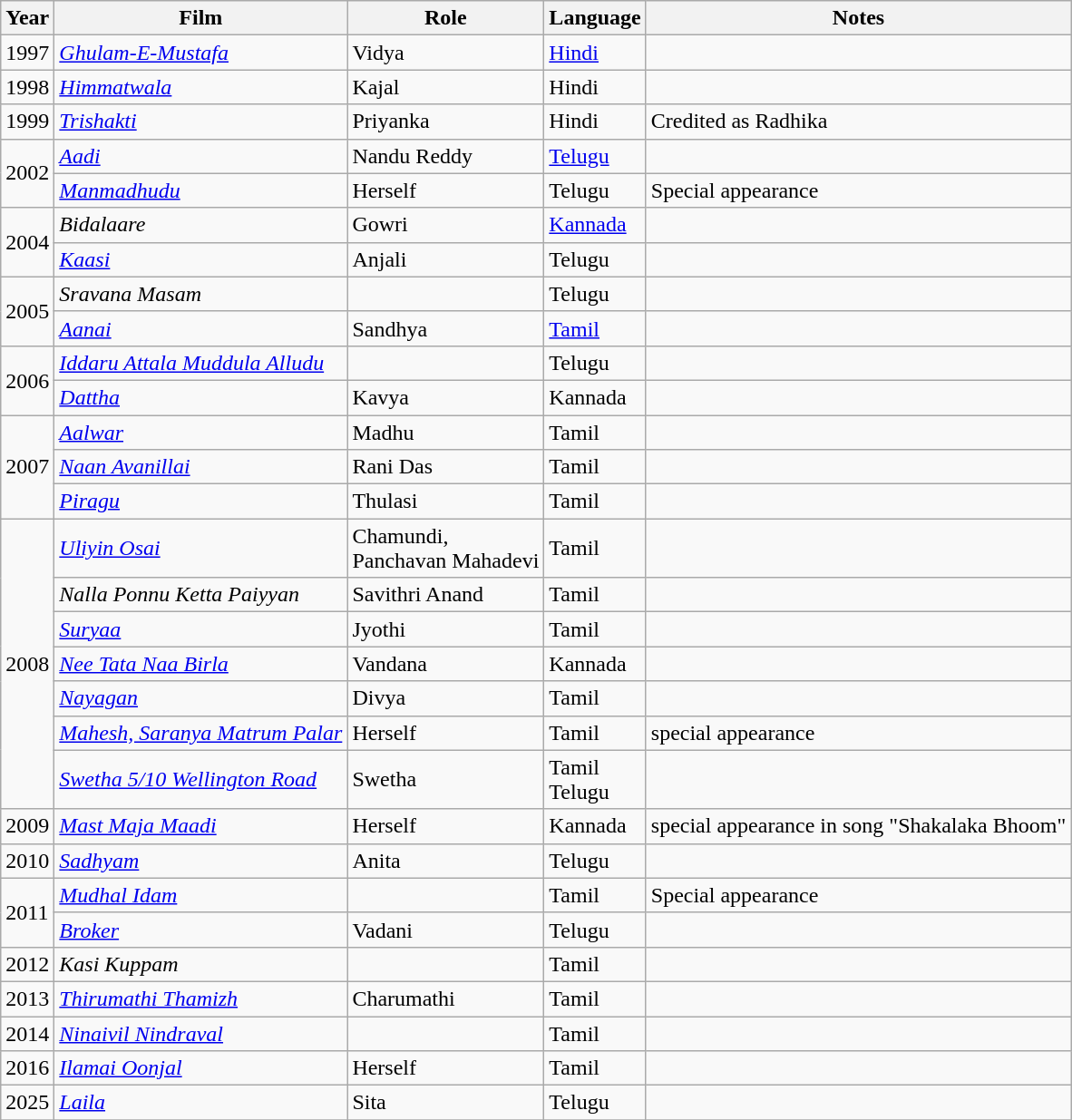<table class="wikitable sortable">
<tr>
<th>Year</th>
<th>Film</th>
<th>Role</th>
<th>Language</th>
<th class=unsortable>Notes</th>
</tr>
<tr>
<td>1997</td>
<td><em><a href='#'>Ghulam-E-Mustafa</a></em></td>
<td>Vidya</td>
<td><a href='#'>Hindi</a></td>
<td></td>
</tr>
<tr>
<td>1998</td>
<td><em><a href='#'>Himmatwala</a></em></td>
<td>Kajal</td>
<td>Hindi</td>
<td></td>
</tr>
<tr>
<td>1999</td>
<td><em><a href='#'>Trishakti</a></em></td>
<td>Priyanka</td>
<td>Hindi</td>
<td>Credited as Radhika</td>
</tr>
<tr>
<td rowspan="2">2002</td>
<td><em><a href='#'>Aadi</a></em></td>
<td>Nandu Reddy</td>
<td><a href='#'>Telugu</a></td>
<td></td>
</tr>
<tr>
<td><em><a href='#'>Manmadhudu</a></em></td>
<td>Herself</td>
<td>Telugu</td>
<td>Special appearance</td>
</tr>
<tr>
<td rowspan="2">2004</td>
<td><em>Bidalaare</em></td>
<td>Gowri</td>
<td><a href='#'>Kannada</a></td>
<td></td>
</tr>
<tr>
<td><em><a href='#'>Kaasi</a></em></td>
<td>Anjali</td>
<td>Telugu</td>
<td></td>
</tr>
<tr>
<td rowspan="2">2005</td>
<td><em>Sravana Masam</em></td>
<td></td>
<td>Telugu</td>
<td></td>
</tr>
<tr>
<td><em><a href='#'>Aanai</a></em></td>
<td>Sandhya</td>
<td><a href='#'>Tamil</a></td>
<td></td>
</tr>
<tr>
<td rowspan="2">2006</td>
<td><em><a href='#'>Iddaru Attala Muddula Alludu</a></em></td>
<td></td>
<td>Telugu</td>
<td></td>
</tr>
<tr>
<td><em><a href='#'>Dattha</a></em></td>
<td>Kavya</td>
<td>Kannada</td>
<td></td>
</tr>
<tr>
<td rowspan="3">2007</td>
<td><em><a href='#'>Aalwar</a></em></td>
<td>Madhu</td>
<td>Tamil</td>
<td></td>
</tr>
<tr>
<td><em><a href='#'>Naan Avanillai</a></em></td>
<td>Rani Das</td>
<td>Tamil</td>
<td></td>
</tr>
<tr>
<td><em><a href='#'>Piragu</a></em></td>
<td>Thulasi</td>
<td>Tamil</td>
<td></td>
</tr>
<tr>
<td rowspan="7">2008</td>
<td><em><a href='#'>Uliyin Osai</a></em></td>
<td>Chamundi,<br>Panchavan Mahadevi</td>
<td>Tamil</td>
<td></td>
</tr>
<tr>
<td><em>Nalla Ponnu Ketta Paiyyan</em></td>
<td>Savithri Anand</td>
<td>Tamil</td>
<td></td>
</tr>
<tr>
<td><em><a href='#'>Suryaa</a></em></td>
<td>Jyothi</td>
<td>Tamil</td>
<td></td>
</tr>
<tr>
<td><em><a href='#'>Nee Tata Naa Birla</a></em></td>
<td>Vandana</td>
<td>Kannada</td>
<td></td>
</tr>
<tr>
<td><em><a href='#'>Nayagan</a></em></td>
<td>Divya</td>
<td>Tamil</td>
<td></td>
</tr>
<tr>
<td><em><a href='#'>Mahesh, Saranya Matrum Palar</a></em></td>
<td>Herself</td>
<td>Tamil</td>
<td>special appearance</td>
</tr>
<tr>
<td><em><a href='#'>Swetha 5/10 Wellington Road</a></em></td>
<td>Swetha</td>
<td>Tamil<br>Telugu</td>
<td></td>
</tr>
<tr>
<td rowspan="1">2009</td>
<td><em><a href='#'>Mast Maja Maadi</a></em></td>
<td>Herself</td>
<td>Kannada</td>
<td>special appearance in song "Shakalaka Bhoom"</td>
</tr>
<tr>
<td rowspan="1">2010</td>
<td><em><a href='#'>Sadhyam</a></em></td>
<td>Anita</td>
<td>Telugu</td>
<td></td>
</tr>
<tr>
<td rowspan="2">2011</td>
<td><em><a href='#'>Mudhal Idam</a></em></td>
<td></td>
<td>Tamil</td>
<td>Special appearance</td>
</tr>
<tr>
<td><em><a href='#'>Broker</a></em></td>
<td>Vadani</td>
<td>Telugu</td>
<td></td>
</tr>
<tr>
<td>2012</td>
<td><em>Kasi Kuppam</em></td>
<td></td>
<td>Tamil</td>
<td></td>
</tr>
<tr>
<td>2013</td>
<td><em><a href='#'>Thirumathi Thamizh</a></em></td>
<td>Charumathi</td>
<td>Tamil</td>
<td></td>
</tr>
<tr>
<td>2014</td>
<td><em><a href='#'>Ninaivil Nindraval</a></em></td>
<td></td>
<td>Tamil</td>
<td></td>
</tr>
<tr>
<td>2016</td>
<td><em><a href='#'>Ilamai Oonjal</a></em></td>
<td>Herself</td>
<td>Tamil</td>
<td></td>
</tr>
<tr>
<td>2025</td>
<td><em><a href='#'>Laila</a></em></td>
<td>Sita</td>
<td>Telugu</td>
<td></td>
</tr>
<tr>
</tr>
</table>
